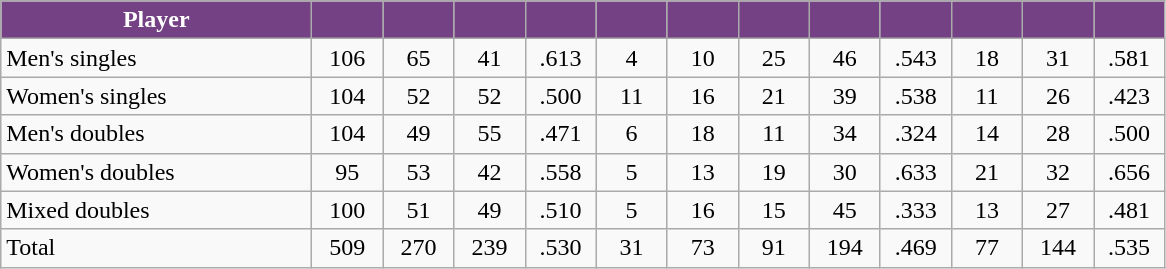<table class="wikitable" style="text-align:center">
<tr>
<th style="background:#744184; color:white" width="200px">Player</th>
<th style="background:#744184; color:white" width="40px"></th>
<th style="background:#744184; color:white" width="40px"></th>
<th style="background:#744184; color:white" width="40px"></th>
<th style="background:#744184; color:white" width="40px"></th>
<th style="background:#744184; color:white" width="40px"></th>
<th style="background:#744184; color:white" width="40px"></th>
<th style="background:#744184; color:white" width="40px"></th>
<th style="background:#744184; color:white" width="40px"></th>
<th style="background:#744184; color:white" width="40px"></th>
<th style="background:#744184; color:white" width="40px"></th>
<th style="background:#744184; color:white" width="40px"></th>
<th style="background:#744184; color:white" width="40px"></th>
</tr>
<tr>
<td style="text-align:left">Men's singles</td>
<td>106</td>
<td>65</td>
<td>41</td>
<td>.613</td>
<td>4</td>
<td>10</td>
<td>25</td>
<td>46</td>
<td>.543</td>
<td>18</td>
<td>31</td>
<td>.581</td>
</tr>
<tr>
<td style="text-align:left">Women's singles</td>
<td>104</td>
<td>52</td>
<td>52</td>
<td>.500</td>
<td>11</td>
<td>16</td>
<td>21</td>
<td>39</td>
<td>.538</td>
<td>11</td>
<td>26</td>
<td>.423</td>
</tr>
<tr>
<td style="text-align:left">Men's doubles</td>
<td>104</td>
<td>49</td>
<td>55</td>
<td>.471</td>
<td>6</td>
<td>18</td>
<td>11</td>
<td>34</td>
<td>.324</td>
<td>14</td>
<td>28</td>
<td>.500</td>
</tr>
<tr>
<td style="text-align:left">Women's doubles</td>
<td>95</td>
<td>53</td>
<td>42</td>
<td>.558</td>
<td>5</td>
<td>13</td>
<td>19</td>
<td>30</td>
<td>.633</td>
<td>21</td>
<td>32</td>
<td>.656</td>
</tr>
<tr>
<td style="text-align:left">Mixed doubles</td>
<td>100</td>
<td>51</td>
<td>49</td>
<td>.510</td>
<td>5</td>
<td>16</td>
<td>15</td>
<td>45</td>
<td>.333</td>
<td>13</td>
<td>27</td>
<td>.481</td>
</tr>
<tr>
<td style="text-align:left">Total</td>
<td>509</td>
<td>270</td>
<td>239</td>
<td>.530</td>
<td>31</td>
<td>73</td>
<td>91</td>
<td>194</td>
<td>.469</td>
<td>77</td>
<td>144</td>
<td>.535</td>
</tr>
</table>
